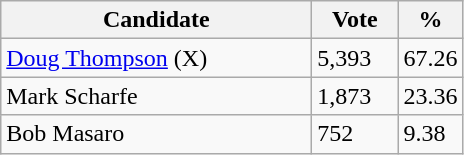<table class="wikitable">
<tr>
<th bgcolor="#DDDDFF" width="200px">Candidate</th>
<th bgcolor="#DDDDFF" width="50px">Vote</th>
<th bgcolor="#DDDDFF" width="30px">%</th>
</tr>
<tr>
<td><a href='#'>Doug Thompson</a> (X)</td>
<td>5,393</td>
<td>67.26</td>
</tr>
<tr>
<td>Mark Scharfe</td>
<td>1,873</td>
<td>23.36</td>
</tr>
<tr>
<td>Bob Masaro</td>
<td>752</td>
<td>9.38</td>
</tr>
</table>
